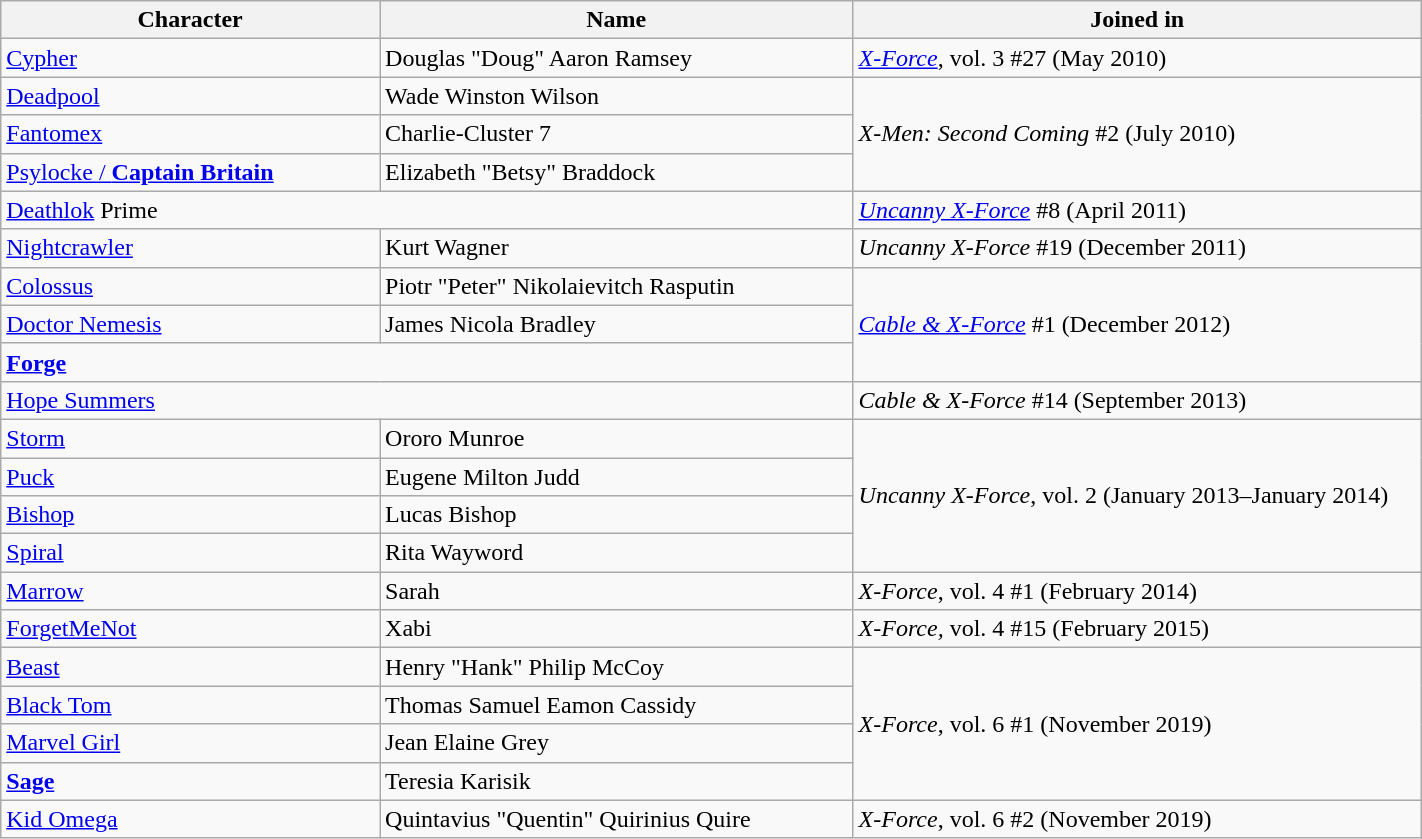<table class="wikitable sortable" style="width:75%;">
<tr>
<th style="width:20%;">Character</th>
<th style="width:25%;">Name</th>
<th style="width:30%;">Joined in</th>
</tr>
<tr>
<td><a href='#'>Cypher</a></td>
<td>Douglas "Doug" Aaron Ramsey</td>
<td><em><a href='#'>X-Force</a></em>, vol. 3 #27 (May 2010)</td>
</tr>
<tr>
<td><a href='#'>Deadpool</a></td>
<td>Wade Winston Wilson</td>
<td rowspan="3"><em>X-Men: Second Coming</em> #2 (July 2010)</td>
</tr>
<tr>
<td><a href='#'>Fantomex</a></td>
<td>Charlie-Cluster 7</td>
</tr>
<tr>
<td><a href='#'>Psylocke / <strong>Captain Britain</strong></a></td>
<td>Elizabeth "Betsy" Braddock</td>
</tr>
<tr>
<td colspan=2><a href='#'>Deathlok</a> Prime</td>
<td><em><a href='#'>Uncanny X-Force</a></em> #8 (April 2011)</td>
</tr>
<tr>
<td><a href='#'>Nightcrawler</a></td>
<td>Kurt Wagner</td>
<td><em>Uncanny X-Force</em> #19 (December 2011)</td>
</tr>
<tr>
<td><a href='#'>Colossus</a></td>
<td>Piotr "Peter" Nikolaievitch Rasputin</td>
<td rowspan="3"><em><a href='#'>Cable & X-Force</a></em> #1 (December 2012)</td>
</tr>
<tr>
<td><a href='#'>Doctor Nemesis</a></td>
<td>James Nicola Bradley</td>
</tr>
<tr>
<td colspan=2><strong><a href='#'>Forge</a></strong></td>
</tr>
<tr>
<td colspan=2><a href='#'>Hope Summers</a></td>
<td><em>Cable & X-Force</em> #14 (September 2013)</td>
</tr>
<tr>
<td><a href='#'>Storm</a></td>
<td>Ororo Munroe</td>
<td rowspan=4><em>Uncanny X-Force</em>, vol. 2 (January 2013–January 2014)</td>
</tr>
<tr>
<td><a href='#'>Puck</a></td>
<td>Eugene Milton Judd</td>
</tr>
<tr>
<td><a href='#'>Bishop</a></td>
<td>Lucas Bishop</td>
</tr>
<tr>
<td><a href='#'>Spiral</a></td>
<td>Rita Wayword</td>
</tr>
<tr>
<td><a href='#'>Marrow</a></td>
<td>Sarah</td>
<td><em>X-Force</em>, vol. 4 #1 (February 2014)</td>
</tr>
<tr>
<td><a href='#'>ForgetMeNot</a></td>
<td>Xabi</td>
<td><em>X-Force,</em> vol. 4 #15 (February 2015)</td>
</tr>
<tr>
<td><a href='#'>Beast</a></td>
<td>Henry "Hank" Philip McCoy</td>
<td rowspan="4"><em>X-Force</em>, vol. 6 #1 (November 2019)</td>
</tr>
<tr>
<td><a href='#'>Black Tom</a></td>
<td>Thomas Samuel Eamon Cassidy</td>
</tr>
<tr>
<td><a href='#'>Marvel Girl</a></td>
<td>Jean Elaine Grey</td>
</tr>
<tr>
<td><strong><a href='#'>Sage</a></strong></td>
<td>Teresia Karisik</td>
</tr>
<tr>
<td><a href='#'>Kid Omega</a></td>
<td>Quintavius "Quentin" Quirinius Quire</td>
<td><em>X-Force</em>, vol. 6 #2 (November 2019)</td>
</tr>
</table>
